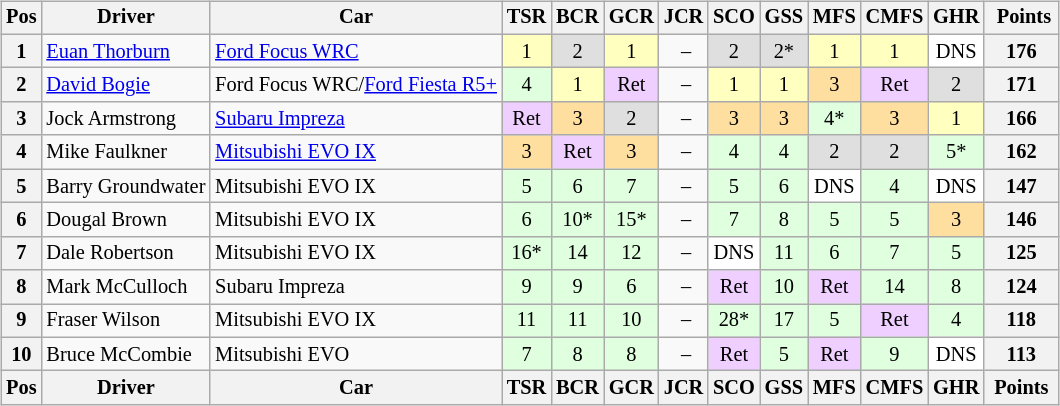<table>
<tr>
<td><br><table class="wikitable" style="font-size: 85%; text-align: center;">
<tr valign="top">
<th valign="middle">Pos</th>
<th valign="middle">Driver</th>
<th valign="middle">Car</th>
<th>TSR<br></th>
<th>BCR<br></th>
<th>GCR<br></th>
<th>JCR<br></th>
<th>SCO<br></th>
<th>GSS<br></th>
<th>MFS<br></th>
<th>CMFS<br></th>
<th>GHR<br></th>
<th valign="middle"> Points</th>
</tr>
<tr>
<th>1</th>
<td align=left><a href='#'>Euan Thorburn</a></td>
<td align=left><a href='#'>Ford Focus WRC</a></td>
<td style="background:#ffffbf;">1</td>
<td style="background:#dfdfdf;">2</td>
<td style="background:#ffffbf;">1</td>
<td> –</td>
<td style="background:#dfdfdf;">2</td>
<td style="background:#dfdfdf;">2*</td>
<td style="background:#ffffbf;">1</td>
<td style="background:#ffffbf;">1</td>
<td style="background:#ffffff;">DNS</td>
<th>176</th>
</tr>
<tr>
<th>2</th>
<td align=left><a href='#'>David Bogie</a></td>
<td align=left>Ford Focus WRC/<a href='#'>Ford Fiesta R5+</a></td>
<td style="background:#dfffdf;">4</td>
<td style="background:#ffffbf;">1</td>
<td style="background:#efcfff;">Ret</td>
<td> –</td>
<td style="background:#ffffbf;">1</td>
<td style="background:#ffffbf;">1</td>
<td style="background:#ffdf9f;">3</td>
<td style="background:#efcfff;">Ret</td>
<td style="background:#dfdfdf;">2</td>
<th>171</th>
</tr>
<tr>
<th>3</th>
<td align=left>Jock Armstrong</td>
<td align=left><a href='#'>Subaru Impreza</a></td>
<td style="background:#efcfff;">Ret</td>
<td style="background:#ffdf9f;">3</td>
<td style="background:#dfdfdf;">2</td>
<td> –</td>
<td style="background:#ffdf9f;">3</td>
<td style="background:#ffdf9f;">3</td>
<td style="background:#dfffdf;">4*</td>
<td style="background:#ffdf9f;">3</td>
<td style="background:#ffffbf;">1</td>
<th>166</th>
</tr>
<tr>
<th>4</th>
<td align=left>Mike Faulkner</td>
<td align=left><a href='#'>Mitsubishi EVO IX</a></td>
<td style="background:#ffdf9f;">3</td>
<td style="background:#efcfff;">Ret</td>
<td style="background:#ffdf9f;">3</td>
<td> –</td>
<td style="background:#dfffdf;">4</td>
<td style="background:#dfffdf;">4</td>
<td style="background:#dfdfdf;">2</td>
<td style="background:#dfdfdf;">2</td>
<td style="background:#dfffdf;">5*</td>
<th>162</th>
</tr>
<tr>
<th>5</th>
<td align=left>Barry Groundwater</td>
<td align=left>Mitsubishi EVO IX</td>
<td style="background:#dfffdf;">5</td>
<td style="background:#dfffdf;">6</td>
<td style="background:#dfffdf;">7</td>
<td> –</td>
<td style="background:#dfffdf;">5</td>
<td style="background:#dfffdf;">6</td>
<td style="background:#ffffff;">DNS</td>
<td style="background:#dfffdf;">4</td>
<td style="background:#ffffff;">DNS</td>
<th>147</th>
</tr>
<tr>
<th>6</th>
<td align=left>Dougal Brown</td>
<td align=left>Mitsubishi EVO IX</td>
<td style="background:#dfffdf;">6</td>
<td style="background:#dfffdf;">10*</td>
<td style="background:#dfffdf;">15*</td>
<td> –</td>
<td style="background:#dfffdf;">7</td>
<td style="background:#dfffdf;">8</td>
<td style="background:#dfffdf;">5</td>
<td style="background:#dfffdf;">5</td>
<td style="background:#ffdf9f;">3</td>
<th>146</th>
</tr>
<tr>
<th>7</th>
<td align=left>Dale Robertson</td>
<td align=left>Mitsubishi EVO IX</td>
<td style="background:#dfffdf;">16*</td>
<td style="background:#dfffdf;">14</td>
<td style="background:#dfffdf;">12</td>
<td> –</td>
<td style="background:#ffffff;">DNS</td>
<td style="background:#dfffdf;">11</td>
<td style="background:#dfffdf;">6</td>
<td style="background:#dfffdf;">7</td>
<td style="background:#dfffdf;">5</td>
<th>125</th>
</tr>
<tr>
<th>8</th>
<td align=left>Mark McCulloch</td>
<td align=left>Subaru Impreza</td>
<td style="background:#dfffdf;">9</td>
<td style="background:#dfffdf;">9</td>
<td style="background:#dfffdf;">6</td>
<td> –</td>
<td style="background:#efcfff;">Ret</td>
<td style="background:#dfffdf;">10</td>
<td style="background:#efcfff;">Ret</td>
<td style="background:#dfffdf;">14</td>
<td style="background:#dfffdf;">8</td>
<th>124</th>
</tr>
<tr>
<th>9</th>
<td align=left>Fraser Wilson</td>
<td align=left>Mitsubishi EVO IX</td>
<td style="background:#dfffdf;">11</td>
<td style="background:#dfffdf;">11</td>
<td style="background:#dfffdf;">10</td>
<td> –</td>
<td style="background:#dfffdf;">28*</td>
<td style="background:#dfffdf;">17</td>
<td style="background:#dfffdf;">5</td>
<td style="background:#efcfff;">Ret</td>
<td style="background:#dfffdf;">4</td>
<th>118</th>
</tr>
<tr>
<th>10</th>
<td align=left>Bruce McCombie</td>
<td align=left>Mitsubishi EVO</td>
<td style="background:#dfffdf;">7</td>
<td style="background:#dfffdf;">8</td>
<td style="background:#dfffdf;">8</td>
<td> –</td>
<td style="background:#efcfff;">Ret</td>
<td style="background:#dfffdf;">5</td>
<td style="background:#efcfff;">Ret</td>
<td style="background:#dfffdf;">9</td>
<td style="background:#ffffff;">DNS</td>
<th>113</th>
</tr>
<tr valign="top">
<th valign="middle">Pos</th>
<th valign="middle">Driver</th>
<th valign="middle">Car</th>
<th>TSR<br></th>
<th>BCR<br></th>
<th>GCR<br></th>
<th>JCR<br></th>
<th>SCO<br></th>
<th>GSS<br></th>
<th>MFS<br></th>
<th>CMFS<br></th>
<th>GHR<br></th>
<th valign="middle"> Points </th>
</tr>
</table>
</td>
<td valign="top"><br></td>
</tr>
</table>
